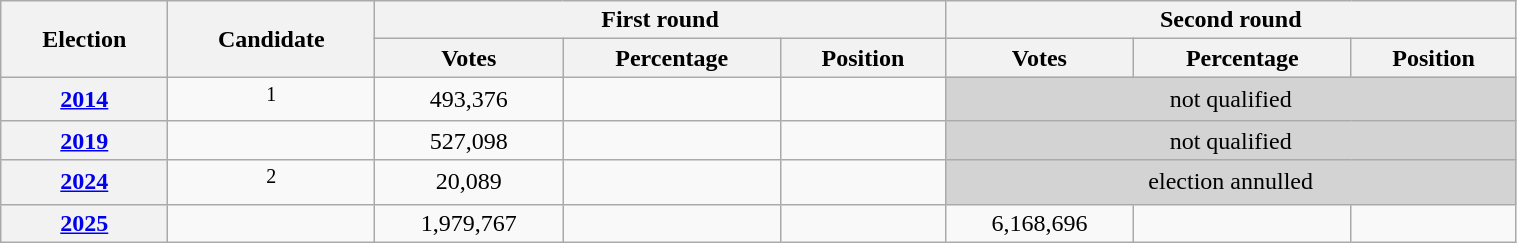<table class=wikitable width=80%>
<tr>
<th rowspan=2>Election</th>
<th rowspan=2>Candidate</th>
<th colspan=3>First round</th>
<th colspan=3>Second round</th>
</tr>
<tr>
<th>Votes</th>
<th>Percentage</th>
<th>Position</th>
<th>Votes</th>
<th>Percentage</th>
<th>Position</th>
</tr>
<tr align=center>
<th><a href='#'>2014</a></th>
<td><sup>1</sup></td>
<td>493,376</td>
<td></td>
<td></td>
<td bgcolor=lightgrey colspan=3>not qualified</td>
</tr>
<tr align=center>
<th><a href='#'>2019</a></th>
<td></td>
<td>527,098</td>
<td></td>
<td></td>
<td bgcolor=lightgrey colspan=3>not qualified</td>
</tr>
<tr align=center>
<th><a href='#'>2024</a></th>
<td><sup>2</sup></td>
<td>20,089</td>
<td></td>
<td></td>
<td bgcolor=lightgrey colspan=3>election annulled</td>
</tr>
<tr align=center>
<th><a href='#'>2025</a></th>
<td></td>
<td>1,979,767</td>
<td></td>
<td></td>
<td>6,168,696</td>
<td></td>
<td></td>
</tr>
</table>
